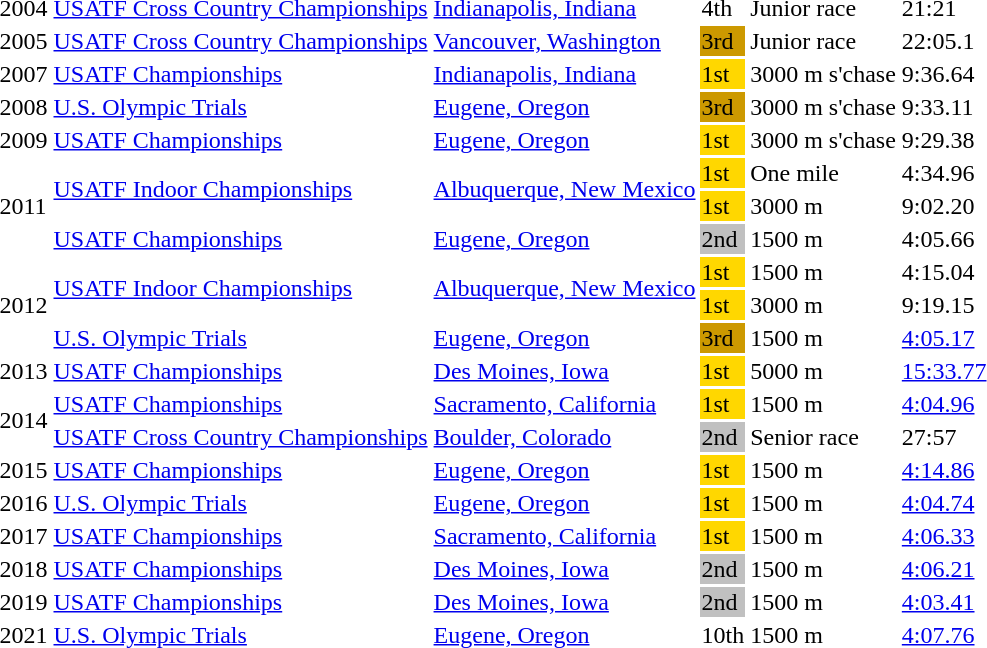<table>
<tr>
<td>2004</td>
<td><a href='#'>USATF Cross Country Championships</a></td>
<td><a href='#'>Indianapolis, Indiana</a></td>
<td>4th</td>
<td>Junior race</td>
<td>21:21</td>
</tr>
<tr>
<td>2005</td>
<td><a href='#'>USATF Cross Country Championships</a></td>
<td><a href='#'>Vancouver, Washington</a></td>
<td bgcolor=cc9900>3rd</td>
<td>Junior race</td>
<td>22:05.1</td>
</tr>
<tr>
<td>2007</td>
<td><a href='#'>USATF Championships</a></td>
<td><a href='#'>Indianapolis, Indiana</a></td>
<td bgcolor=gold>1st</td>
<td>3000 m s'chase</td>
<td>9:36.64</td>
</tr>
<tr>
<td>2008</td>
<td><a href='#'>U.S. Olympic Trials</a></td>
<td><a href='#'>Eugene, Oregon</a></td>
<td bgcolor=cc9900>3rd</td>
<td>3000 m s'chase</td>
<td>9:33.11</td>
</tr>
<tr>
<td>2009</td>
<td><a href='#'>USATF Championships</a></td>
<td><a href='#'>Eugene, Oregon</a></td>
<td bgcolor=gold>1st</td>
<td>3000 m s'chase</td>
<td>9:29.38</td>
</tr>
<tr>
<td rowspan=3>2011</td>
<td rowspan=2><a href='#'>USATF Indoor Championships</a></td>
<td rowspan=2><a href='#'>Albuquerque, New Mexico</a></td>
<td bgcolor=gold>1st</td>
<td>One mile</td>
<td>4:34.96</td>
</tr>
<tr>
<td bgcolor=gold>1st</td>
<td>3000 m</td>
<td>9:02.20</td>
</tr>
<tr>
<td><a href='#'>USATF Championships</a></td>
<td><a href='#'>Eugene, Oregon</a></td>
<td bgcolor=silver>2nd</td>
<td>1500 m</td>
<td>4:05.66</td>
</tr>
<tr>
<td rowspan=3>2012</td>
<td rowspan=2><a href='#'>USATF Indoor Championships</a></td>
<td rowspan=2><a href='#'>Albuquerque, New Mexico</a></td>
<td bgcolor=gold>1st</td>
<td>1500 m</td>
<td>4:15.04</td>
</tr>
<tr>
<td bgcolor=gold>1st</td>
<td>3000 m</td>
<td>9:19.15</td>
</tr>
<tr>
<td><a href='#'>U.S. Olympic Trials</a></td>
<td><a href='#'>Eugene, Oregon</a></td>
<td bgcolor=cc9900>3rd</td>
<td>1500 m</td>
<td><a href='#'>4:05.17</a></td>
</tr>
<tr>
<td>2013</td>
<td><a href='#'>USATF Championships</a></td>
<td><a href='#'>Des Moines, Iowa</a></td>
<td bgcolor=gold>1st</td>
<td>5000 m</td>
<td><a href='#'>15:33.77</a></td>
</tr>
<tr>
<td rowspan=2>2014</td>
<td><a href='#'>USATF Championships</a></td>
<td><a href='#'>Sacramento, California</a></td>
<td bgcolor=gold>1st</td>
<td>1500 m</td>
<td><a href='#'>4:04.96</a></td>
</tr>
<tr>
<td><a href='#'>USATF Cross Country Championships</a></td>
<td><a href='#'>Boulder, Colorado</a></td>
<td bgcolor=silver>2nd</td>
<td>Senior race</td>
<td>27:57</td>
</tr>
<tr>
<td>2015</td>
<td><a href='#'>USATF Championships</a></td>
<td><a href='#'>Eugene, Oregon</a></td>
<td bgcolor=gold>1st</td>
<td>1500 m</td>
<td><a href='#'>4:14.86</a></td>
</tr>
<tr>
<td>2016</td>
<td><a href='#'>U.S. Olympic Trials</a></td>
<td><a href='#'>Eugene, Oregon</a></td>
<td bgcolor=gold>1st</td>
<td>1500 m</td>
<td><a href='#'>4:04.74</a></td>
</tr>
<tr>
<td>2017</td>
<td><a href='#'>USATF Championships</a></td>
<td><a href='#'>Sacramento, California</a></td>
<td bgcolor=gold>1st</td>
<td>1500 m</td>
<td><a href='#'>4:06.33</a></td>
</tr>
<tr>
<td>2018</td>
<td><a href='#'>USATF Championships</a></td>
<td><a href='#'>Des Moines, Iowa</a></td>
<td bgcolor=silver>2nd</td>
<td>1500 m</td>
<td><a href='#'>4:06.21</a></td>
</tr>
<tr>
<td>2019</td>
<td><a href='#'>USATF Championships</a></td>
<td><a href='#'>Des Moines, Iowa</a></td>
<td bgcolor=silver>2nd</td>
<td>1500 m</td>
<td><a href='#'>4:03.41</a></td>
</tr>
<tr>
<td>2021</td>
<td><a href='#'>U.S. Olympic Trials</a></td>
<td><a href='#'>Eugene, Oregon</a></td>
<td>10th</td>
<td>1500 m</td>
<td><a href='#'>4:07.76</a></td>
</tr>
</table>
